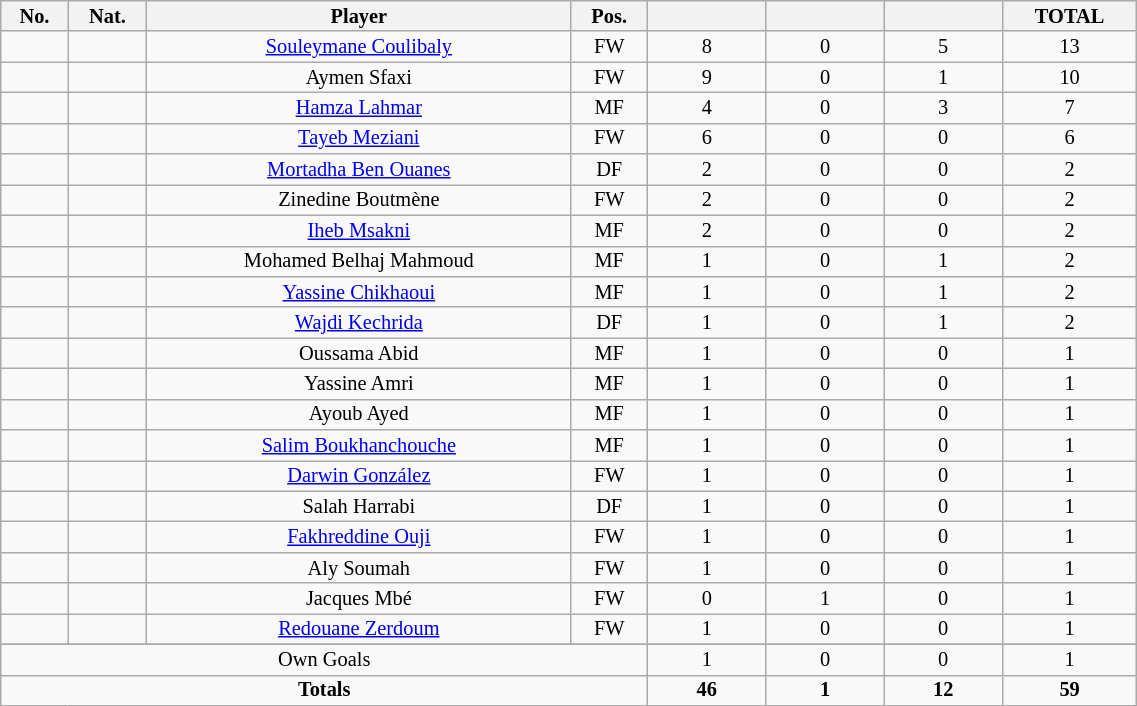<table class="wikitable sortable alternance"  style="font-size:85%; text-align:center; line-height:14px; width:60%;">
<tr>
<th width=10>No.</th>
<th width=10>Nat.</th>
<th width=160>Player</th>
<th width=10>Pos.</th>
<th width=40></th>
<th width=40></th>
<th width=40></th>
<th width=10>TOTAL</th>
</tr>
<tr>
<td></td>
<td></td>
<td><a href='#'>Souleymane Coulibaly</a></td>
<td>FW</td>
<td>8</td>
<td>0</td>
<td>5</td>
<td>13</td>
</tr>
<tr>
<td></td>
<td></td>
<td>Aymen Sfaxi</td>
<td>FW</td>
<td>9</td>
<td>0</td>
<td>1</td>
<td>10</td>
</tr>
<tr>
<td></td>
<td></td>
<td><a href='#'>Hamza Lahmar</a></td>
<td>MF</td>
<td>4</td>
<td>0</td>
<td>3</td>
<td>7</td>
</tr>
<tr>
<td></td>
<td></td>
<td><a href='#'>Tayeb Meziani</a></td>
<td>FW</td>
<td>6</td>
<td>0</td>
<td>0</td>
<td>6</td>
</tr>
<tr>
<td></td>
<td></td>
<td><a href='#'>Mortadha Ben Ouanes</a></td>
<td>DF</td>
<td>2</td>
<td>0</td>
<td>0</td>
<td>2</td>
</tr>
<tr>
<td></td>
<td></td>
<td>Zinedine Boutmène</td>
<td>FW</td>
<td>2</td>
<td>0</td>
<td>0</td>
<td>2</td>
</tr>
<tr>
<td></td>
<td></td>
<td><a href='#'>Iheb Msakni</a></td>
<td>MF</td>
<td>2</td>
<td>0</td>
<td>0</td>
<td>2</td>
</tr>
<tr>
<td></td>
<td></td>
<td>Mohamed Belhaj Mahmoud</td>
<td>MF</td>
<td>1</td>
<td>0</td>
<td>1</td>
<td>2</td>
</tr>
<tr>
<td></td>
<td></td>
<td><a href='#'>Yassine Chikhaoui</a></td>
<td>MF</td>
<td>1</td>
<td>0</td>
<td>1</td>
<td>2</td>
</tr>
<tr>
<td></td>
<td></td>
<td><a href='#'>Wajdi Kechrida</a></td>
<td>DF</td>
<td>1</td>
<td>0</td>
<td>1</td>
<td>2</td>
</tr>
<tr>
<td></td>
<td></td>
<td>Oussama Abid</td>
<td>MF</td>
<td>1</td>
<td>0</td>
<td>0</td>
<td>1</td>
</tr>
<tr>
<td></td>
<td></td>
<td>Yassine Amri</td>
<td>MF</td>
<td>1</td>
<td>0</td>
<td>0</td>
<td>1</td>
</tr>
<tr>
<td></td>
<td></td>
<td>Ayoub Ayed</td>
<td>MF</td>
<td>1</td>
<td>0</td>
<td>0</td>
<td>1</td>
</tr>
<tr>
<td></td>
<td></td>
<td><a href='#'>Salim Boukhanchouche</a></td>
<td>MF</td>
<td>1</td>
<td>0</td>
<td>0</td>
<td>1</td>
</tr>
<tr>
<td></td>
<td></td>
<td><a href='#'>Darwin González</a></td>
<td>FW</td>
<td>1</td>
<td>0</td>
<td>0</td>
<td>1</td>
</tr>
<tr>
<td></td>
<td></td>
<td>Salah Harrabi</td>
<td>DF</td>
<td>1</td>
<td>0</td>
<td>0</td>
<td>1</td>
</tr>
<tr>
<td></td>
<td></td>
<td><a href='#'>Fakhreddine Ouji</a></td>
<td>FW</td>
<td>1</td>
<td>0</td>
<td>0</td>
<td>1</td>
</tr>
<tr>
<td></td>
<td></td>
<td>Aly Soumah</td>
<td>FW</td>
<td>1</td>
<td>0</td>
<td>0</td>
<td>1</td>
</tr>
<tr>
<td></td>
<td></td>
<td>Jacques Mbé</td>
<td>FW</td>
<td>0</td>
<td>1</td>
<td>0</td>
<td>1</td>
</tr>
<tr>
<td></td>
<td></td>
<td><a href='#'>Redouane Zerdoum</a></td>
<td>FW</td>
<td>1</td>
<td>0</td>
<td>0</td>
<td>1</td>
</tr>
<tr>
</tr>
<tr class="sortbottom">
<td colspan="4">Own Goals</td>
<td>1</td>
<td>0</td>
<td>0</td>
<td>1</td>
</tr>
<tr class="sortbottom">
<td colspan="4"><strong>Totals</strong></td>
<td><strong>46</strong></td>
<td><strong>1</strong></td>
<td><strong>12</strong></td>
<td><strong>59</strong></td>
</tr>
</table>
